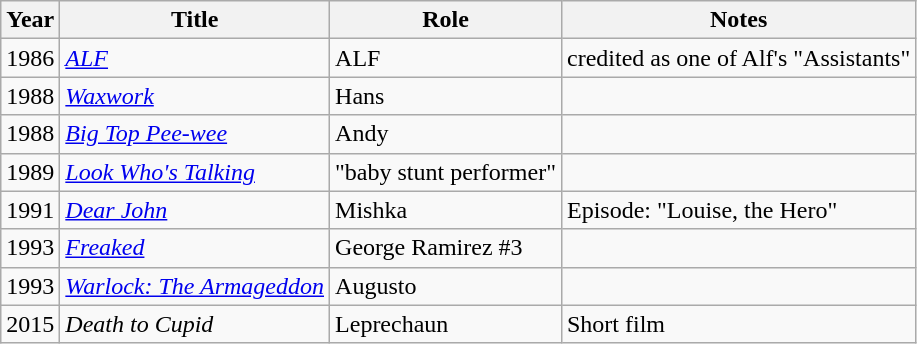<table class="wikitable sortable">
<tr>
<th>Year</th>
<th>Title</th>
<th>Role</th>
<th>Notes</th>
</tr>
<tr>
<td>1986</td>
<td><em><a href='#'>ALF</a></em></td>
<td>ALF</td>
<td>credited as one of Alf's "Assistants"</td>
</tr>
<tr>
<td>1988</td>
<td><em><a href='#'>Waxwork</a></em></td>
<td>Hans</td>
<td></td>
</tr>
<tr>
<td>1988</td>
<td><em><a href='#'>Big Top Pee-wee</a></em></td>
<td>Andy</td>
<td></td>
</tr>
<tr>
<td>1989</td>
<td><em><a href='#'>Look Who's Talking</a></em></td>
<td>"baby stunt performer"</td>
<td></td>
</tr>
<tr>
<td>1991</td>
<td><em><a href='#'>Dear John</a></em></td>
<td>Mishka</td>
<td>Episode: "Louise, the Hero"</td>
</tr>
<tr>
<td>1993</td>
<td><em><a href='#'>Freaked</a></em></td>
<td>George Ramirez #3</td>
<td></td>
</tr>
<tr>
<td>1993</td>
<td><em><a href='#'>Warlock: The Armageddon</a></em></td>
<td>Augusto</td>
<td></td>
</tr>
<tr>
<td>2015</td>
<td><em>Death to Cupid</em></td>
<td>Leprechaun</td>
<td>Short film</td>
</tr>
</table>
